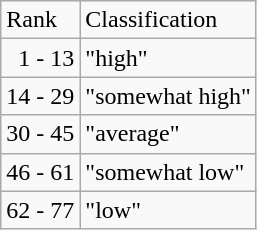<table class="wikitable" ---valign=top>
<tr>
<td>Rank</td>
<td>Classification</td>
</tr>
<tr>
<td>  1 - 13</td>
<td>"high"</td>
</tr>
<tr>
<td>14 - 29</td>
<td>"somewhat high"</td>
</tr>
<tr>
<td>30 - 45</td>
<td>"average"</td>
</tr>
<tr>
<td>46 - 61</td>
<td>"somewhat low"</td>
</tr>
<tr>
<td>62 - 77</td>
<td>"low"</td>
</tr>
</table>
